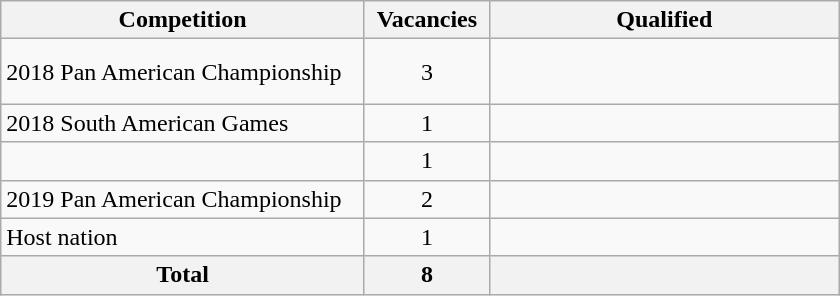<table class = "wikitable" width=560>
<tr>
<th width=300>Competition</th>
<th width=80>Vacancies</th>
<th width=300>Qualified</th>
</tr>
<tr>
<td>2018 Pan American Championship</td>
<td align="center">3</td>
<td><br><br></td>
</tr>
<tr>
<td>2018 South American Games</td>
<td align="center">1</td>
<td></td>
</tr>
<tr>
<td></td>
<td align="center">1</td>
<td></td>
</tr>
<tr>
<td>2019 Pan American Championship</td>
<td align="center">2</td>
<td><br></td>
</tr>
<tr>
<td>Host nation</td>
<td align="center">1</td>
<td></td>
</tr>
<tr>
<th>Total</th>
<th>8</th>
<th></th>
</tr>
</table>
